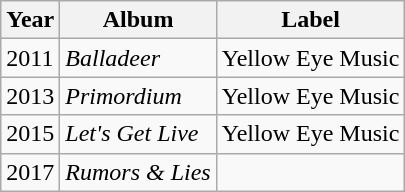<table class="wikitable">
<tr>
<th>Year</th>
<th>Album</th>
<th>Label</th>
</tr>
<tr>
<td>2011</td>
<td><em>Balladeer</em></td>
<td>Yellow Eye Music</td>
</tr>
<tr>
<td>2013</td>
<td><em>Primordium</em></td>
<td>Yellow Eye Music</td>
</tr>
<tr>
<td>2015</td>
<td><em>Let's Get Live</em></td>
<td>Yellow Eye Music</td>
</tr>
<tr>
<td>2017</td>
<td><em>Rumors & Lies</em></td>
<td></td>
</tr>
</table>
